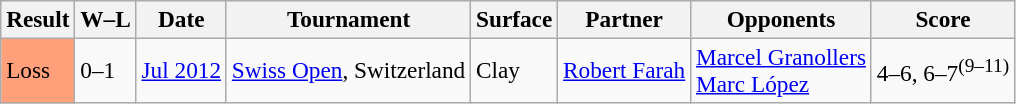<table class="sortable wikitable" style=font-size:97%>
<tr>
<th>Result</th>
<th>W–L</th>
<th>Date</th>
<th>Tournament</th>
<th>Surface</th>
<th>Partner</th>
<th>Opponents</th>
<th>Score</th>
</tr>
<tr>
<td bgcolor=ffa07a>Loss</td>
<td>0–1</td>
<td><a href='#'>Jul 2012</a></td>
<td><a href='#'>Swiss Open</a>, Switzerland</td>
<td>Clay</td>
<td> <a href='#'>Robert Farah</a></td>
<td> <a href='#'>Marcel Granollers</a><br> <a href='#'>Marc López</a></td>
<td>4–6, 6–7<sup>(9–11)</sup></td>
</tr>
</table>
